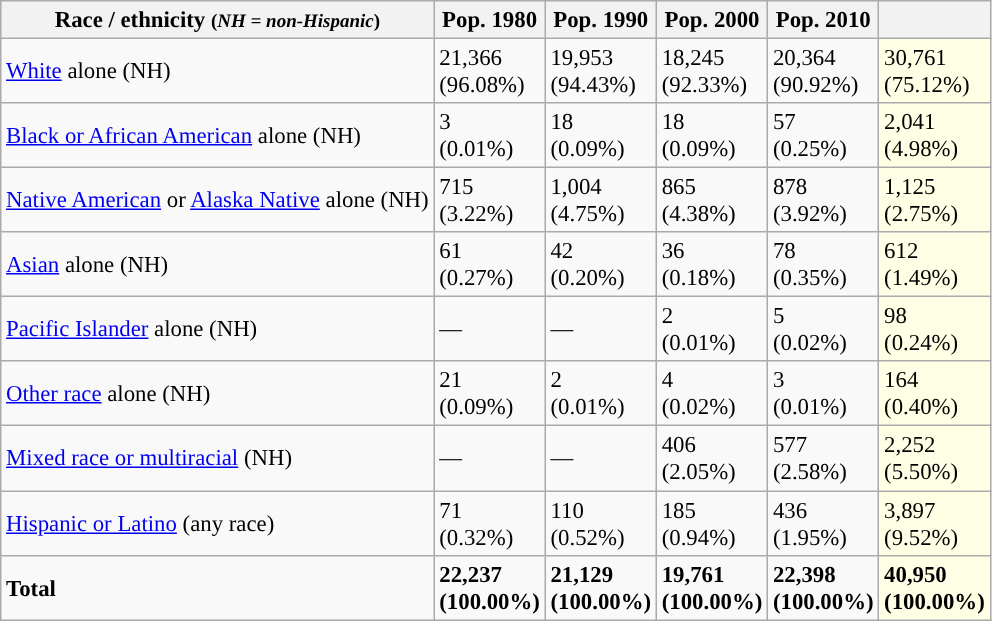<table class="wikitable sortable collapsible" style="font-size: 95%;">
<tr>
<th>Race / ethnicity <small>(<em>NH = non-Hispanic</em>)</small></th>
<th>Pop. 1980</th>
<th>Pop. 1990</th>
<th>Pop. 2000</th>
<th>Pop. 2010</th>
<th></th>
</tr>
<tr>
<td><a href='#'>White</a> alone (NH)</td>
<td>21,366<br>(96.08%)</td>
<td>19,953<br>(94.43%)</td>
<td>18,245<br>(92.33%)</td>
<td>20,364<br>(90.92%)</td>
<td style='background: #ffffe6;'>30,761<br>(75.12%)</td>
</tr>
<tr>
<td><a href='#'>Black or African American</a> alone (NH)</td>
<td>3<br>(0.01%)</td>
<td>18<br>(0.09%)</td>
<td>18<br>(0.09%)</td>
<td>57<br>(0.25%)</td>
<td style='background: #ffffe6;'>2,041<br>(4.98%)</td>
</tr>
<tr>
<td><a href='#'>Native American</a> or <a href='#'>Alaska Native</a> alone (NH)</td>
<td>715<br>(3.22%)</td>
<td>1,004<br>(4.75%)</td>
<td>865<br>(4.38%)</td>
<td>878<br>(3.92%)</td>
<td style='background: #ffffe6;'>1,125<br>(2.75%)</td>
</tr>
<tr>
<td><a href='#'>Asian</a> alone (NH)</td>
<td>61<br>(0.27%)</td>
<td>42<br>(0.20%)</td>
<td>36<br>(0.18%)</td>
<td>78<br>(0.35%)</td>
<td style='background: #ffffe6;'>612<br>(1.49%)</td>
</tr>
<tr>
<td><a href='#'>Pacific Islander</a> alone (NH)</td>
<td>—</td>
<td>—</td>
<td>2<br>(0.01%)</td>
<td>5<br>(0.02%)</td>
<td style='background: #ffffe6;'>98<br>(0.24%)</td>
</tr>
<tr>
<td><a href='#'>Other race</a> alone (NH)</td>
<td>21<br>(0.09%)</td>
<td>2<br>(0.01%)</td>
<td>4<br>(0.02%)</td>
<td>3<br>(0.01%)</td>
<td style='background: #ffffe6;'>164<br>(0.40%)</td>
</tr>
<tr>
<td><a href='#'>Mixed race or multiracial</a> (NH)</td>
<td>—</td>
<td>—</td>
<td>406<br>(2.05%)</td>
<td>577<br>(2.58%)</td>
<td style='background: #ffffe6;'>2,252<br>(5.50%)</td>
</tr>
<tr>
<td><a href='#'>Hispanic or Latino</a> (any race)</td>
<td>71<br>(0.32%)</td>
<td>110<br>(0.52%)</td>
<td>185<br>(0.94%)</td>
<td>436<br>(1.95%)</td>
<td style='background: #ffffe6;'>3,897<br>(9.52%)</td>
</tr>
<tr>
<td><strong>Total</strong></td>
<td><strong>22,237<br>(100.00%)</strong></td>
<td><strong>21,129<br>(100.00%)</strong></td>
<td><strong>19,761<br>(100.00%)</strong></td>
<td><strong>22,398<br>(100.00%)</strong></td>
<td style='background: #ffffe6;'><strong>40,950<br>(100.00%)</strong></td>
</tr>
</table>
